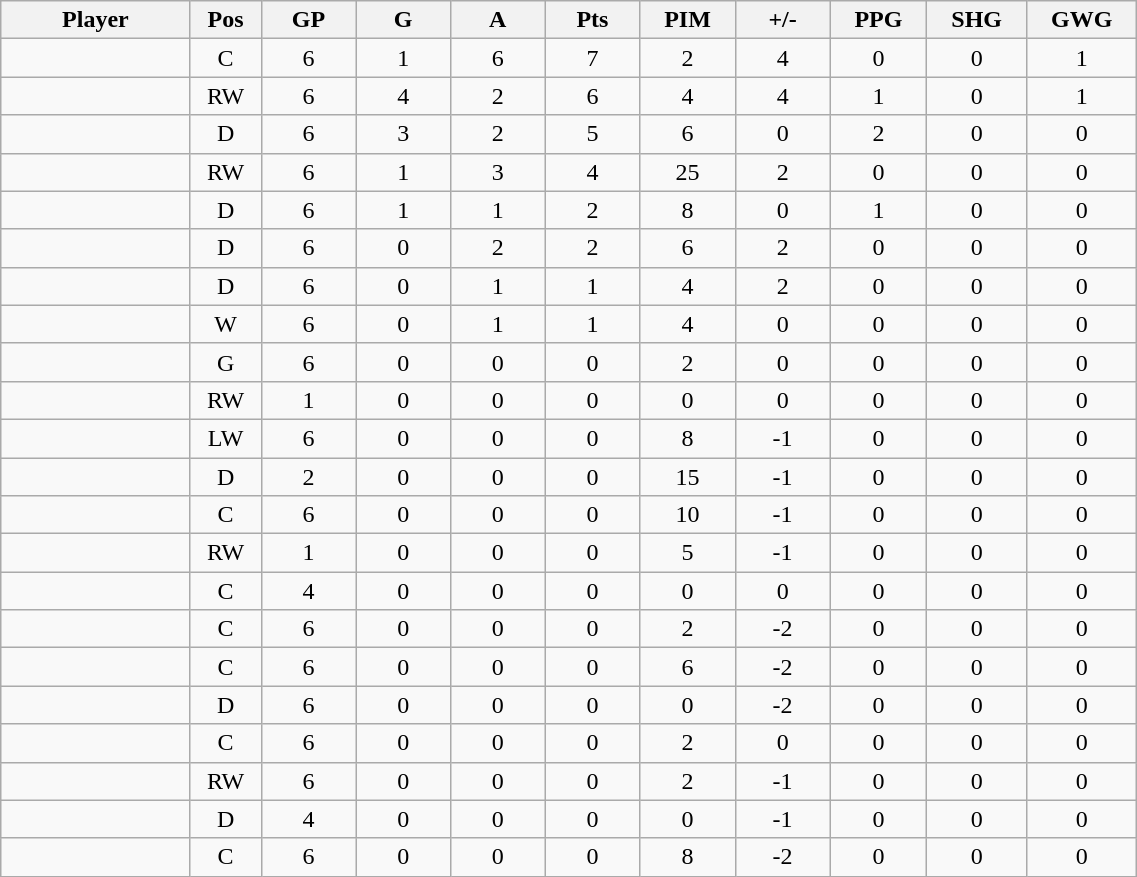<table class="wikitable sortable" width="60%">
<tr ALIGN="center">
<th bgcolor="#DDDDFF" width="10%">Player</th>
<th bgcolor="#DDDDFF" width="3%" title="Position">Pos</th>
<th bgcolor="#DDDDFF" width="5%" title="Games played">GP</th>
<th bgcolor="#DDDDFF" width="5%" title="Goals">G</th>
<th bgcolor="#DDDDFF" width="5%" title="Assists">A</th>
<th bgcolor="#DDDDFF" width="5%" title="Points">Pts</th>
<th bgcolor="#DDDDFF" width="5%" title="Penalties in Minutes">PIM</th>
<th bgcolor="#DDDDFF" width="5%" title="Plus/minus">+/-</th>
<th bgcolor="#DDDDFF" width="5%" title="Power play goals">PPG</th>
<th bgcolor="#DDDDFF" width="5%" title="Short-handed goals">SHG</th>
<th bgcolor="#DDDDFF" width="5%" title="Game-winning goals">GWG</th>
</tr>
<tr align="center">
<td align="right"></td>
<td>C</td>
<td>6</td>
<td>1</td>
<td>6</td>
<td>7</td>
<td>2</td>
<td>4</td>
<td>0</td>
<td>0</td>
<td>1</td>
</tr>
<tr align="center">
<td align="right"></td>
<td>RW</td>
<td>6</td>
<td>4</td>
<td>2</td>
<td>6</td>
<td>4</td>
<td>4</td>
<td>1</td>
<td>0</td>
<td>1</td>
</tr>
<tr align="center">
<td align="right"></td>
<td>D</td>
<td>6</td>
<td>3</td>
<td>2</td>
<td>5</td>
<td>6</td>
<td>0</td>
<td>2</td>
<td>0</td>
<td>0</td>
</tr>
<tr align="center">
<td align="right"></td>
<td>RW</td>
<td>6</td>
<td>1</td>
<td>3</td>
<td>4</td>
<td>25</td>
<td>2</td>
<td>0</td>
<td>0</td>
<td>0</td>
</tr>
<tr align="center">
<td align="right"></td>
<td>D</td>
<td>6</td>
<td>1</td>
<td>1</td>
<td>2</td>
<td>8</td>
<td>0</td>
<td>1</td>
<td>0</td>
<td>0</td>
</tr>
<tr align="center">
<td align="right"></td>
<td>D</td>
<td>6</td>
<td>0</td>
<td>2</td>
<td>2</td>
<td>6</td>
<td>2</td>
<td>0</td>
<td>0</td>
<td>0</td>
</tr>
<tr align="center">
<td align="right"></td>
<td>D</td>
<td>6</td>
<td>0</td>
<td>1</td>
<td>1</td>
<td>4</td>
<td>2</td>
<td>0</td>
<td>0</td>
<td>0</td>
</tr>
<tr align="center">
<td align="right"></td>
<td>W</td>
<td>6</td>
<td>0</td>
<td>1</td>
<td>1</td>
<td>4</td>
<td>0</td>
<td>0</td>
<td>0</td>
<td>0</td>
</tr>
<tr align="center">
<td align="right"></td>
<td>G</td>
<td>6</td>
<td>0</td>
<td>0</td>
<td>0</td>
<td>2</td>
<td>0</td>
<td>0</td>
<td>0</td>
<td>0</td>
</tr>
<tr align="center">
<td align="right"></td>
<td>RW</td>
<td>1</td>
<td>0</td>
<td>0</td>
<td>0</td>
<td>0</td>
<td>0</td>
<td>0</td>
<td>0</td>
<td>0</td>
</tr>
<tr align="center">
<td align="right"></td>
<td>LW</td>
<td>6</td>
<td>0</td>
<td>0</td>
<td>0</td>
<td>8</td>
<td>-1</td>
<td>0</td>
<td>0</td>
<td>0</td>
</tr>
<tr align="center">
<td align="right"></td>
<td>D</td>
<td>2</td>
<td>0</td>
<td>0</td>
<td>0</td>
<td>15</td>
<td>-1</td>
<td>0</td>
<td>0</td>
<td>0</td>
</tr>
<tr align="center">
<td align="right"></td>
<td>C</td>
<td>6</td>
<td>0</td>
<td>0</td>
<td>0</td>
<td>10</td>
<td>-1</td>
<td>0</td>
<td>0</td>
<td>0</td>
</tr>
<tr align="center">
<td align="right"></td>
<td>RW</td>
<td>1</td>
<td>0</td>
<td>0</td>
<td>0</td>
<td>5</td>
<td>-1</td>
<td>0</td>
<td>0</td>
<td>0</td>
</tr>
<tr align="center">
<td align="right"></td>
<td>C</td>
<td>4</td>
<td>0</td>
<td>0</td>
<td>0</td>
<td>0</td>
<td>0</td>
<td>0</td>
<td>0</td>
<td>0</td>
</tr>
<tr align="center">
<td align="right"></td>
<td>C</td>
<td>6</td>
<td>0</td>
<td>0</td>
<td>0</td>
<td>2</td>
<td>-2</td>
<td>0</td>
<td>0</td>
<td>0</td>
</tr>
<tr align="center">
<td align="right"></td>
<td>C</td>
<td>6</td>
<td>0</td>
<td>0</td>
<td>0</td>
<td>6</td>
<td>-2</td>
<td>0</td>
<td>0</td>
<td>0</td>
</tr>
<tr align="center">
<td align="right"></td>
<td>D</td>
<td>6</td>
<td>0</td>
<td>0</td>
<td>0</td>
<td>0</td>
<td>-2</td>
<td>0</td>
<td>0</td>
<td>0</td>
</tr>
<tr align="center">
<td align="right"></td>
<td>C</td>
<td>6</td>
<td>0</td>
<td>0</td>
<td>0</td>
<td>2</td>
<td>0</td>
<td>0</td>
<td>0</td>
<td>0</td>
</tr>
<tr align="center">
<td align="right"></td>
<td>RW</td>
<td>6</td>
<td>0</td>
<td>0</td>
<td>0</td>
<td>2</td>
<td>-1</td>
<td>0</td>
<td>0</td>
<td>0</td>
</tr>
<tr align="center">
<td align="right"></td>
<td>D</td>
<td>4</td>
<td>0</td>
<td>0</td>
<td>0</td>
<td>0</td>
<td>-1</td>
<td>0</td>
<td>0</td>
<td>0</td>
</tr>
<tr align="center">
<td align="right"></td>
<td>C</td>
<td>6</td>
<td>0</td>
<td>0</td>
<td>0</td>
<td>8</td>
<td>-2</td>
<td>0</td>
<td>0</td>
<td>0</td>
</tr>
</table>
